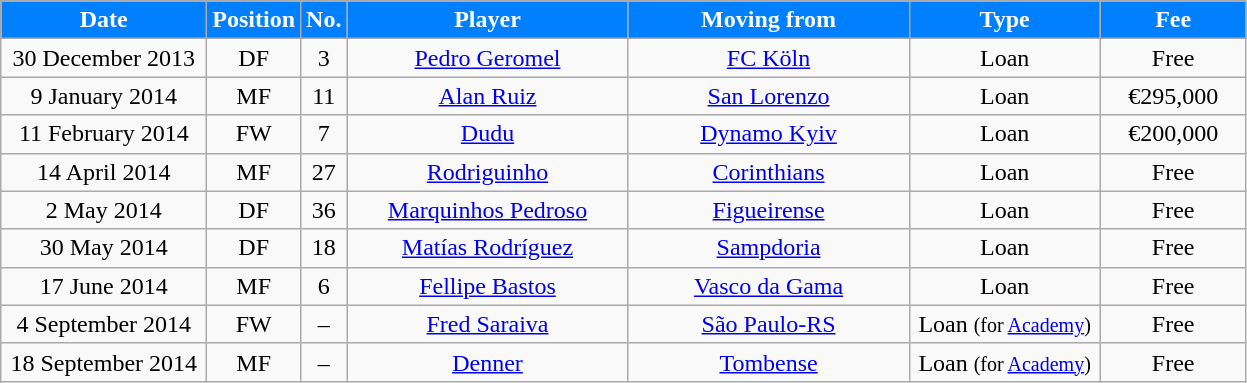<table class="wikitable sortable">
<tr>
<th style="background:#007FFF; color:white;" width="130">Date</th>
<th style="background:#007FFF; color:white;">Position</th>
<th style="background:#007FFF; color:white;">No.</th>
<th style="background:#007FFF; color:white;" width="180">Player</th>
<th style="background:#007FFF; color:white;" width="180">Moving from</th>
<th style="background:#007FFF; color:white;" width="120">Type</th>
<th style="background:#007FFF; color:white;" width="90">Fee</th>
</tr>
<tr>
<td style="text-align:center;">30 December 2013</td>
<td style="text-align:center;">DF</td>
<td style="text-align:center;">3</td>
<td style="text-align:center;"> <a href='#'>Pedro Geromel</a></td>
<td style="text-align:center;"> <a href='#'>FC Köln</a></td>
<td style="text-align:center;">Loan</td>
<td style="text-align:center;">Free</td>
</tr>
<tr>
<td style="text-align:center;">9 January 2014</td>
<td style="text-align:center;">MF</td>
<td style="text-align:center;">11</td>
<td style="text-align:center;"> <a href='#'>Alan Ruiz</a></td>
<td style="text-align:center;"> <a href='#'>San Lorenzo</a></td>
<td style="text-align:center;">Loan</td>
<td style="text-align:center;">€295,000</td>
</tr>
<tr>
<td style="text-align:center;">11 February 2014</td>
<td style="text-align:center;">FW</td>
<td style="text-align:center;">7</td>
<td style="text-align:center;"> <a href='#'>Dudu</a></td>
<td style="text-align:center;"> <a href='#'>Dynamo Kyiv</a></td>
<td style="text-align:center;">Loan</td>
<td style="text-align:center;">€200,000</td>
</tr>
<tr>
<td style="text-align:center;">14 April 2014</td>
<td style="text-align:center;">MF</td>
<td style="text-align:center;">27</td>
<td style="text-align:center;"> <a href='#'>Rodriguinho</a></td>
<td style="text-align:center;"> <a href='#'>Corinthians</a></td>
<td style="text-align:center;">Loan</td>
<td style="text-align:center;">Free</td>
</tr>
<tr>
<td style="text-align:center;">2 May 2014</td>
<td style="text-align:center;">DF</td>
<td style="text-align:center;">36</td>
<td style="text-align:center;"> <a href='#'>Marquinhos Pedroso</a></td>
<td style="text-align:center;"> <a href='#'>Figueirense</a></td>
<td style="text-align:center;">Loan</td>
<td style="text-align:center;">Free</td>
</tr>
<tr>
<td style="text-align:center;">30 May 2014</td>
<td style="text-align:center;">DF</td>
<td style="text-align:center;">18</td>
<td style="text-align:center;"> <a href='#'>Matías Rodríguez</a></td>
<td style="text-align:center;"> <a href='#'>Sampdoria</a></td>
<td style="text-align:center;">Loan</td>
<td style="text-align:center;">Free</td>
</tr>
<tr>
<td style="text-align:center;">17 June 2014</td>
<td style="text-align:center;">MF</td>
<td style="text-align:center;">6</td>
<td style="text-align:center;"> <a href='#'>Fellipe Bastos</a></td>
<td style="text-align:center;"> <a href='#'>Vasco da Gama</a></td>
<td style="text-align:center;">Loan</td>
<td style="text-align:center;">Free</td>
</tr>
<tr>
<td style="text-align:center;">4 September 2014</td>
<td style="text-align:center;">FW</td>
<td style="text-align:center;">–</td>
<td style="text-align:center;"> <a href='#'>Fred Saraiva</a></td>
<td style="text-align:center;"> <a href='#'>São Paulo-RS</a></td>
<td style="text-align:center;">Loan <small>(for <a href='#'>Academy</a>)</small></td>
<td style="text-align:center;">Free</td>
</tr>
<tr>
<td style="text-align:center;">18 September 2014</td>
<td style="text-align:center;">MF</td>
<td style="text-align:center;">–</td>
<td style="text-align:center;"> <a href='#'>Denner</a></td>
<td style="text-align:center;"> <a href='#'>Tombense</a></td>
<td style="text-align:center;">Loan <small>(for <a href='#'>Academy</a>)</small></td>
<td style="text-align:center;">Free</td>
</tr>
</table>
